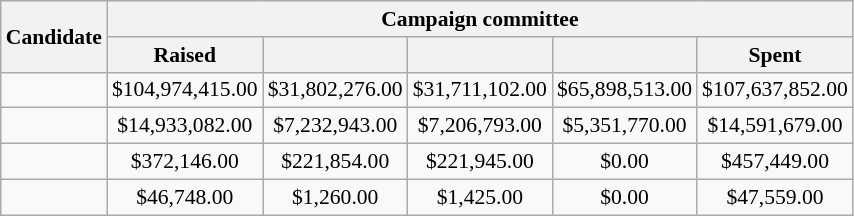<table class="wikitable sortable" style="font-size:90%;text-align:center;">
<tr>
<th rowspan="2">Candidate</th>
<th colspan="8">Campaign committee</th>
</tr>
<tr>
<th>Raised</th>
<th></th>
<th></th>
<th></th>
<th>Spent</th>
</tr>
<tr>
<td></td>
<td>$104,974,415.00</td>
<td>$31,802,276.00</td>
<td>$31,711,102.00</td>
<td>$65,898,513.00</td>
<td>$107,637,852.00</td>
</tr>
<tr>
<td></td>
<td>$14,933,082.00</td>
<td>$7,232,943.00</td>
<td>$7,206,793.00</td>
<td>$5,351,770.00</td>
<td>$14,591,679.00</td>
</tr>
<tr>
<td></td>
<td>$372,146.00</td>
<td>$221,854.00</td>
<td>$221,945.00</td>
<td>$0.00</td>
<td>$457,449.00</td>
</tr>
<tr>
<td></td>
<td>$46,748.00</td>
<td>$1,260.00</td>
<td>$1,425.00</td>
<td>$0.00</td>
<td>$47,559.00</td>
</tr>
</table>
